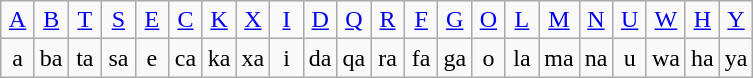<table class=wikitable style=text-align:center>
<tr>
<td width=15><a href='#'>A</a></td>
<td width=15><a href='#'>B</a></td>
<td width=15><a href='#'>T</a></td>
<td width=15><a href='#'>S</a></td>
<td width=15><a href='#'>E</a></td>
<td width=15><a href='#'>C</a></td>
<td width=15><a href='#'>K</a></td>
<td width=15><a href='#'>X</a></td>
<td width=15><a href='#'>I</a></td>
<td width=15><a href='#'>D</a></td>
<td width=15><a href='#'>Q</a></td>
<td width=15><a href='#'>R</a></td>
<td width=15><a href='#'>F</a></td>
<td width=15><a href='#'>G</a></td>
<td width=15><a href='#'>O</a></td>
<td width=15><a href='#'>L</a></td>
<td width=15><a href='#'>M</a></td>
<td width=15><a href='#'>N</a></td>
<td width=15><a href='#'>U</a></td>
<td width=15><a href='#'>W</a></td>
<td width=15><a href='#'>H</a></td>
<td width=15><a href='#'>Y</a></td>
</tr>
<tr>
<td>a</td>
<td>ba</td>
<td>ta</td>
<td>sa</td>
<td>e</td>
<td>ca</td>
<td>ka</td>
<td>xa</td>
<td>i</td>
<td>da</td>
<td>qa</td>
<td>ra</td>
<td>fa</td>
<td>ga</td>
<td>o</td>
<td>la</td>
<td>ma</td>
<td>na</td>
<td>u</td>
<td>wa</td>
<td>ha</td>
<td>ya</td>
</tr>
</table>
